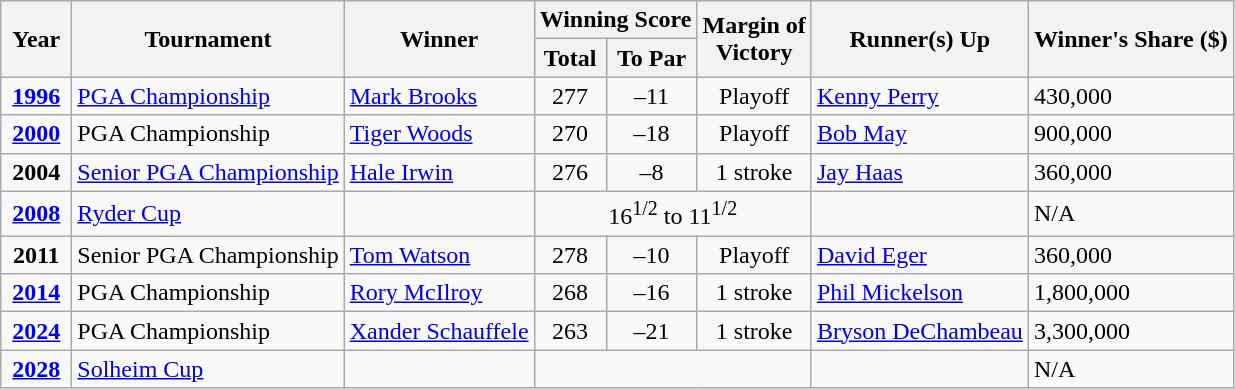<table class="wikitable">
<tr>
<th rowspan="2">Year</th>
<th rowspan="2">Tournament</th>
<th rowspan="2">Winner</th>
<th colspan="2">Winning Score</th>
<th rowspan="2">Margin of<br>Victory</th>
<th rowspan="2">Runner(s) Up</th>
<th rowspan="2">Winner's Share ($)</th>
</tr>
<tr>
<th>Total</th>
<th>To Par</th>
</tr>
<tr>
<td align=center><strong><a href='#'>1996</a></strong></td>
<td><a href='#'>PGA Championship</a></td>
<td> <a href='#'>Mark Brooks</a></td>
<td align="center">277</td>
<td align="center">–11</td>
<td align="center">Playoff</td>
<td> <a href='#'>Kenny Perry</a></td>
<td>430,000</td>
</tr>
<tr>
<td align=center><strong><a href='#'>2000</a></strong></td>
<td>PGA Championship</td>
<td> <a href='#'>Tiger Woods</a></td>
<td align="center">270</td>
<td align="center">–18</td>
<td align="center">Playoff</td>
<td> <a href='#'>Bob May</a></td>
<td>900,000</td>
</tr>
<tr>
<td align=center> <strong>2004</strong> </td>
<td><a href='#'>Senior PGA Championship</a></td>
<td> <a href='#'>Hale Irwin</a></td>
<td align="center">276</td>
<td align="center">–8</td>
<td align="center">1 stroke</td>
<td> <a href='#'>Jay Haas</a></td>
<td>360,000</td>
</tr>
<tr>
<td align=center><strong><a href='#'>2008</a></strong></td>
<td><a href='#'>Ryder Cup</a></td>
<td></td>
<td colspan="3" align="center">16<sup>1/2</sup> to 11<sup>1/2</sup></td>
<td></td>
<td>N/A</td>
</tr>
<tr>
<td align=center><strong>2011</strong></td>
<td>Senior PGA Championship</td>
<td> <a href='#'>Tom Watson</a></td>
<td align="center">278</td>
<td align="center">–10</td>
<td align="center">Playoff</td>
<td> <a href='#'>David Eger</a></td>
<td>360,000</td>
</tr>
<tr>
<td align=center><strong><a href='#'>2014</a></strong></td>
<td>PGA Championship</td>
<td> <a href='#'>Rory McIlroy</a></td>
<td align="center">268</td>
<td align="center">–16</td>
<td align="center">1 stroke</td>
<td> <a href='#'>Phil Mickelson</a></td>
<td>1,800,000</td>
</tr>
<tr>
<td align=center><strong><a href='#'>2024</a></strong></td>
<td>PGA Championship</td>
<td> <a href='#'>Xander Schauffele</a></td>
<td align="center">263</td>
<td align="center">–21</td>
<td align="center">1 stroke</td>
<td> <a href='#'>Bryson DeChambeau</a></td>
<td>3,300,000</td>
</tr>
<tr>
<td align=center><strong><a href='#'>2028</a></strong></td>
<td><a href='#'>Solheim Cup</a></td>
<td></td>
<td colspan="3" align="center"></td>
<td></td>
<td>N/A</td>
</tr>
</table>
